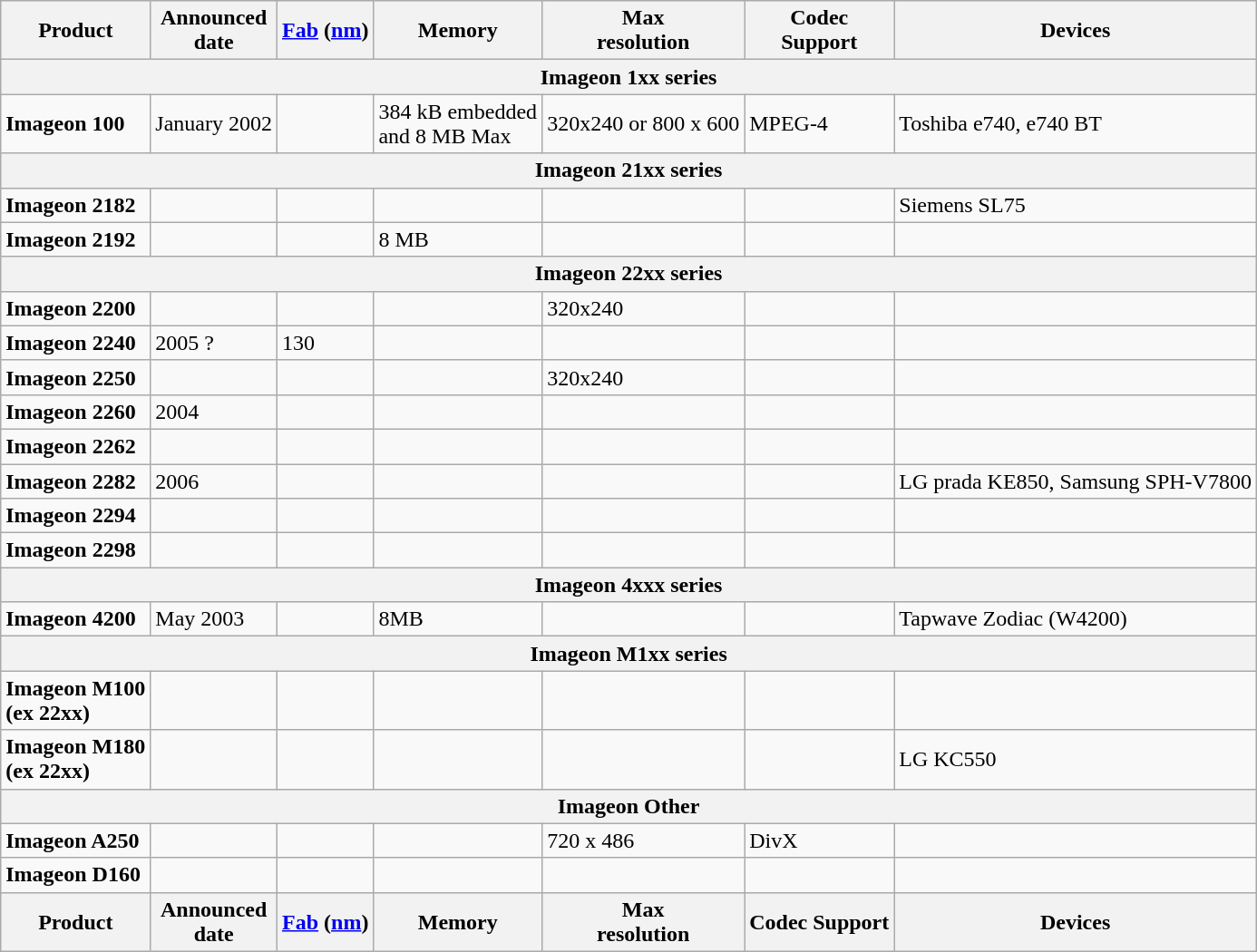<table class="wikitable">
<tr>
<th rowspan="1">Product</th>
<th rowspan="1">Announced<br>date</th>
<th rowspan="1"><a href='#'>Fab</a> (<a href='#'>nm</a>)</th>
<th rowspan="1">Memory</th>
<th rowspan="1">Max<br>resolution</th>
<th rowspan="1">Codec<br>Support</th>
<th rowspan="1">Devices</th>
</tr>
<tr>
<th colspan="7"><strong>Imageon</strong> <strong>1xx series</strong></th>
</tr>
<tr>
<td><strong>Imageon 100</strong></td>
<td>January 2002</td>
<td></td>
<td>384 kB embedded<br>and 8 MB Max </td>
<td>320x240 or 800 x 600</td>
<td>MPEG-4</td>
<td>Toshiba e740, e740 BT</td>
</tr>
<tr>
<th colspan="7"><strong>Imageon</strong> <strong>21xx series</strong></th>
</tr>
<tr>
<td><strong>Imageon 2182</strong></td>
<td></td>
<td></td>
<td></td>
<td></td>
<td></td>
<td>Siemens SL75</td>
</tr>
<tr>
<td><strong>Imageon 2192</strong></td>
<td></td>
<td></td>
<td>8 MB</td>
<td></td>
<td></td>
<td></td>
</tr>
<tr>
<th colspan="7"><strong>Imageon</strong> <strong>22xx series</strong></th>
</tr>
<tr>
<td><strong>Imageon 2200</strong></td>
<td></td>
<td></td>
<td></td>
<td>320x240</td>
<td></td>
<td></td>
</tr>
<tr>
<td><strong>Imageon</strong> <strong>2240</strong></td>
<td>2005 ? </td>
<td>130</td>
<td></td>
<td></td>
<td></td>
<td></td>
</tr>
<tr>
<td><strong>Imageon</strong> <strong>2250</strong></td>
<td></td>
<td></td>
<td></td>
<td>320x240</td>
<td></td>
<td></td>
</tr>
<tr>
<td><strong>Imageon</strong> <strong>2260</strong></td>
<td>2004</td>
<td></td>
<td></td>
<td></td>
<td></td>
<td></td>
</tr>
<tr>
<td><strong>Imageon</strong> <strong>2262</strong></td>
<td></td>
<td></td>
<td></td>
<td></td>
<td></td>
<td></td>
</tr>
<tr>
<td><strong>Imageon</strong> <strong>2282</strong></td>
<td>2006</td>
<td></td>
<td></td>
<td></td>
<td></td>
<td>LG prada KE850, Samsung SPH-V7800</td>
</tr>
<tr>
<td><strong>Imageon</strong> <strong>2294</strong></td>
<td></td>
<td></td>
<td></td>
<td></td>
<td></td>
<td></td>
</tr>
<tr>
<td><strong>Imageon</strong> <strong>2298</strong></td>
<td></td>
<td></td>
<td></td>
<td></td>
<td></td>
<td></td>
</tr>
<tr>
<th colspan="7"><strong>Imageon</strong> <strong>4xxx</strong> <strong>series</strong></th>
</tr>
<tr>
<td><strong>Imageon</strong> <strong>4200</strong></td>
<td>May 2003</td>
<td></td>
<td>8MB</td>
<td></td>
<td></td>
<td>Tapwave Zodiac (W4200)</td>
</tr>
<tr>
<th colspan="7"><strong>Imageon</strong> <strong>M1xx series</strong></th>
</tr>
<tr>
<td><strong>Imageon M100</strong><br><strong>(ex 22xx)</strong></td>
<td></td>
<td></td>
<td></td>
<td></td>
<td></td>
<td></td>
</tr>
<tr>
<td><strong>Imageon M180</strong><br><strong>(ex 22xx)</strong></td>
<td></td>
<td></td>
<td></td>
<td></td>
<td></td>
<td>LG KC550</td>
</tr>
<tr>
<th colspan="7"><strong>Imageon</strong> <strong>Other</strong></th>
</tr>
<tr>
<td><strong>Imageon A250</strong></td>
<td></td>
<td></td>
<td></td>
<td>720 x 486</td>
<td>DivX</td>
<td></td>
</tr>
<tr>
<td><strong>Imageon D160</strong></td>
<td></td>
<td></td>
<td></td>
<td></td>
<td></td>
<td></td>
</tr>
<tr>
<th rowspan="2">Product</th>
<th rowspan="2">Announced<br>date</th>
<th rowspan="2"><a href='#'>Fab</a> (<a href='#'>nm</a>)</th>
<th rowspan="2">Memory</th>
<th rowspan="2">Max<br>resolution</th>
<th rowspan="2">Codec Support</th>
<th rowspan="2">Devices</th>
</tr>
<tr>
</tr>
</table>
